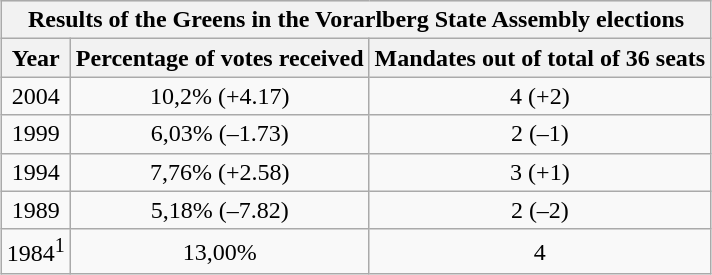<table class="wikitable" style="margin:auto;">
<tr ---- bgcolor="#dddddd">
<th colspan=3>Results of the Greens in the Vorarlberg State Assembly elections</th>
</tr>
<tr>
<th align="center">Year</th>
<th align="center">Percentage of votes received</th>
<th align="center">Mandates out of total of 36 seats</th>
</tr>
<tr>
<td align="center">2004</td>
<td align="center">10,2% (+4.17)</td>
<td align="center">4 (+2)</td>
</tr>
<tr>
<td align="center">1999</td>
<td align="center">6,03% (–1.73)</td>
<td align="center">2 (–1)</td>
</tr>
<tr>
<td align="center">1994</td>
<td align="center">7,76% (+2.58)</td>
<td align="center">3 (+1)</td>
</tr>
<tr>
<td align="center">1989</td>
<td align="center">5,18% (–7.82)</td>
<td align="center">2 (–2)</td>
</tr>
<tr>
<td align="center">1984<sup>1</sup></td>
<td align="center">13,00%</td>
<td align="center">4</td>
</tr>
</table>
